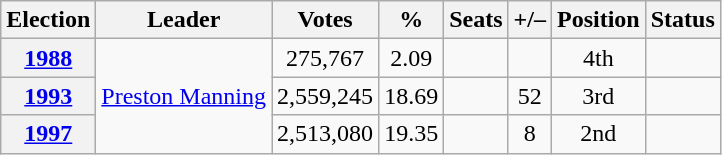<table class=wikitable style="text-align: center;">
<tr>
<th>Election</th>
<th>Leader</th>
<th>Votes</th>
<th>%</th>
<th>Seats</th>
<th>+/–</th>
<th>Position</th>
<th>Status</th>
</tr>
<tr>
<th><a href='#'>1988</a></th>
<td rowspan="3"><a href='#'>Preston Manning</a></td>
<td>275,767</td>
<td>2.09</td>
<td></td>
<td></td>
<td> 4th</td>
<td></td>
</tr>
<tr>
<th><a href='#'>1993</a></th>
<td>2,559,245</td>
<td>18.69</td>
<td></td>
<td> 52</td>
<td> 3rd</td>
<td></td>
</tr>
<tr>
<th><a href='#'>1997</a></th>
<td>2,513,080</td>
<td>19.35</td>
<td></td>
<td> 8</td>
<td> 2nd</td>
<td></td>
</tr>
</table>
